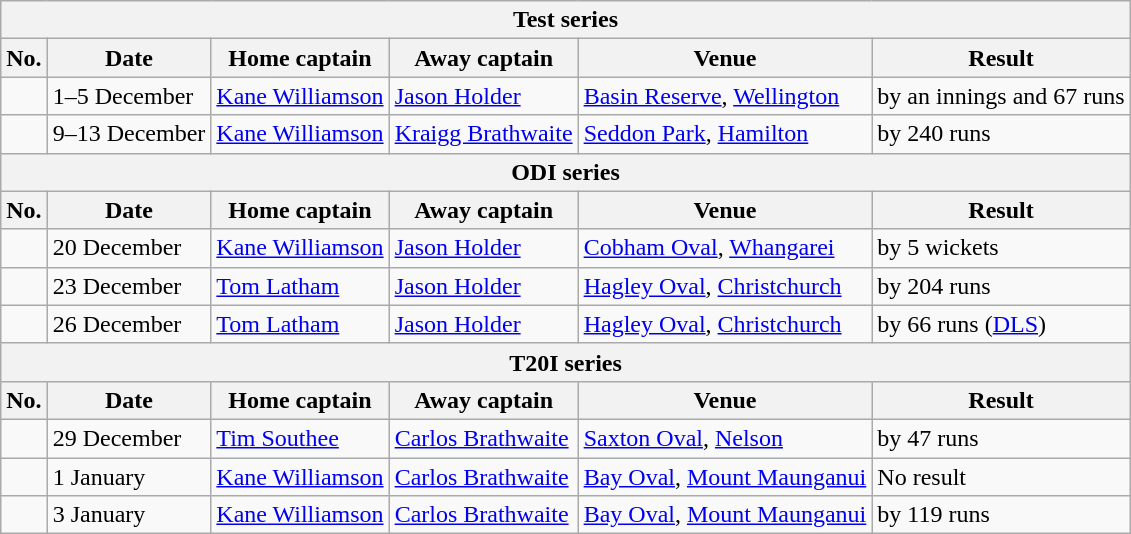<table class="wikitable">
<tr>
<th colspan="6">Test series</th>
</tr>
<tr>
<th>No.</th>
<th>Date</th>
<th>Home captain</th>
<th>Away captain</th>
<th>Venue</th>
<th>Result</th>
</tr>
<tr>
<td></td>
<td>1–5 December</td>
<td><a href='#'>Kane Williamson</a></td>
<td><a href='#'>Jason Holder</a></td>
<td><a href='#'>Basin Reserve</a>, <a href='#'>Wellington</a></td>
<td> by an innings and 67 runs</td>
</tr>
<tr>
<td></td>
<td>9–13 December</td>
<td><a href='#'>Kane Williamson</a></td>
<td><a href='#'>Kraigg Brathwaite</a></td>
<td><a href='#'>Seddon Park</a>, <a href='#'>Hamilton</a></td>
<td> by 240 runs</td>
</tr>
<tr>
<th colspan="6">ODI series</th>
</tr>
<tr>
<th>No.</th>
<th>Date</th>
<th>Home captain</th>
<th>Away captain</th>
<th>Venue</th>
<th>Result</th>
</tr>
<tr>
<td></td>
<td>20 December</td>
<td><a href='#'>Kane Williamson</a></td>
<td><a href='#'>Jason Holder</a></td>
<td><a href='#'>Cobham Oval</a>, <a href='#'>Whangarei</a></td>
<td> by 5 wickets</td>
</tr>
<tr>
<td></td>
<td>23 December</td>
<td><a href='#'>Tom Latham</a></td>
<td><a href='#'>Jason Holder</a></td>
<td><a href='#'>Hagley Oval</a>, <a href='#'>Christchurch</a></td>
<td> by 204 runs</td>
</tr>
<tr>
<td></td>
<td>26 December</td>
<td><a href='#'>Tom Latham</a></td>
<td><a href='#'>Jason Holder</a></td>
<td><a href='#'>Hagley Oval</a>, <a href='#'>Christchurch</a></td>
<td> by 66 runs (<a href='#'>DLS</a>)</td>
</tr>
<tr>
<th colspan="6">T20I series</th>
</tr>
<tr>
<th>No.</th>
<th>Date</th>
<th>Home captain</th>
<th>Away captain</th>
<th>Venue</th>
<th>Result</th>
</tr>
<tr>
<td></td>
<td>29 December</td>
<td><a href='#'>Tim Southee</a></td>
<td><a href='#'>Carlos Brathwaite</a></td>
<td><a href='#'>Saxton Oval</a>, <a href='#'>Nelson</a></td>
<td> by 47 runs</td>
</tr>
<tr>
<td></td>
<td>1 January</td>
<td><a href='#'>Kane Williamson</a></td>
<td><a href='#'>Carlos Brathwaite</a></td>
<td><a href='#'>Bay Oval</a>, <a href='#'>Mount Maunganui</a></td>
<td>No result</td>
</tr>
<tr>
<td></td>
<td>3 January</td>
<td><a href='#'>Kane Williamson</a></td>
<td><a href='#'>Carlos Brathwaite</a></td>
<td><a href='#'>Bay Oval</a>, <a href='#'>Mount Maunganui</a></td>
<td> by 119 runs</td>
</tr>
</table>
